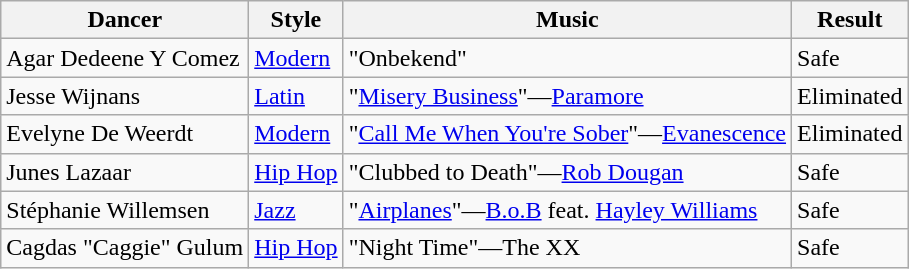<table class="wikitable">
<tr>
<th>Dancer</th>
<th>Style</th>
<th>Music</th>
<th>Result</th>
</tr>
<tr>
<td>Agar Dedeene Y Comez</td>
<td><a href='#'>Modern</a></td>
<td>"Onbekend"</td>
<td>Safe</td>
</tr>
<tr>
<td>Jesse Wijnans</td>
<td><a href='#'>Latin</a></td>
<td>"<a href='#'>Misery Business</a>"—<a href='#'>Paramore</a></td>
<td>Eliminated</td>
</tr>
<tr>
<td>Evelyne De Weerdt</td>
<td><a href='#'>Modern</a></td>
<td>"<a href='#'>Call Me When You're Sober</a>"—<a href='#'>Evanescence</a></td>
<td>Eliminated</td>
</tr>
<tr>
<td>Junes Lazaar</td>
<td><a href='#'>Hip Hop</a></td>
<td>"Clubbed to Death"—<a href='#'>Rob Dougan</a></td>
<td>Safe</td>
</tr>
<tr>
<td>Stéphanie Willemsen</td>
<td><a href='#'>Jazz</a></td>
<td>"<a href='#'>Airplanes</a>"—<a href='#'>B.o.B</a> feat. <a href='#'>Hayley Williams</a></td>
<td>Safe</td>
</tr>
<tr>
<td>Cagdas "Caggie" Gulum</td>
<td><a href='#'>Hip Hop</a></td>
<td>"Night Time"—The XX</td>
<td>Safe</td>
</tr>
</table>
